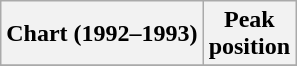<table class="wikitable plainrowheaders">
<tr>
<th scope="col">Chart (1992–1993)</th>
<th scope="col">Peak<br>position</th>
</tr>
<tr>
</tr>
</table>
